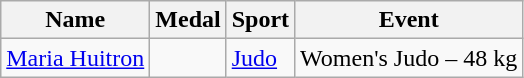<table class="wikitable sortable">
<tr>
<th>Name</th>
<th>Medal</th>
<th>Sport</th>
<th>Event</th>
</tr>
<tr>
<td><a href='#'>Maria Huitron</a></td>
<td></td>
<td><a href='#'>Judo</a></td>
<td>Women's Judo – 48 kg</td>
</tr>
</table>
